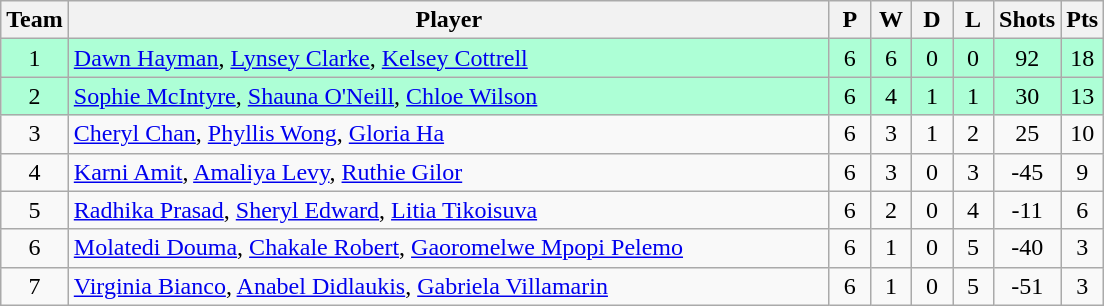<table class="wikitable" style="font-size: 100%">
<tr>
<th width=20>Team</th>
<th width=500>Player</th>
<th width=20>P</th>
<th width=20>W</th>
<th width=20>D</th>
<th width=20>L</th>
<th width=20>Shots</th>
<th width=20>Pts</th>
</tr>
<tr align=center  style="background: #ADFFD6;">
<td>1</td>
<td align="left"> <a href='#'>Dawn Hayman</a>, <a href='#'>Lynsey Clarke</a>, <a href='#'>Kelsey Cottrell</a></td>
<td>6</td>
<td>6</td>
<td>0</td>
<td>0</td>
<td>92</td>
<td>18</td>
</tr>
<tr align=center  style="background: #ADFFD6;">
<td>2</td>
<td align="left"> <a href='#'>Sophie McIntyre</a>, <a href='#'>Shauna O'Neill</a>, <a href='#'>Chloe Wilson</a></td>
<td>6</td>
<td>4</td>
<td>1</td>
<td>1</td>
<td>30</td>
<td>13</td>
</tr>
<tr align=center>
<td>3</td>
<td align="left"> <a href='#'>Cheryl Chan</a>, <a href='#'>Phyllis Wong</a>, <a href='#'>Gloria Ha</a></td>
<td>6</td>
<td>3</td>
<td>1</td>
<td>2</td>
<td>25</td>
<td>10</td>
</tr>
<tr align=center>
<td>4</td>
<td align="left"> <a href='#'>Karni Amit</a>, <a href='#'>Amaliya Levy</a>, <a href='#'>Ruthie Gilor</a></td>
<td>6</td>
<td>3</td>
<td>0</td>
<td>3</td>
<td>-45</td>
<td>9</td>
</tr>
<tr align=center>
<td>5</td>
<td align="left"> <a href='#'>Radhika Prasad</a>, <a href='#'>Sheryl Edward</a>, <a href='#'>Litia Tikoisuva</a></td>
<td>6</td>
<td>2</td>
<td>0</td>
<td>4</td>
<td>-11</td>
<td>6</td>
</tr>
<tr align=center>
<td>6</td>
<td align="left"> <a href='#'>Molatedi Douma</a>, <a href='#'>Chakale Robert</a>, <a href='#'>Gaoromelwe Mpopi Pelemo</a></td>
<td>6</td>
<td>1</td>
<td>0</td>
<td>5</td>
<td>-40</td>
<td>3</td>
</tr>
<tr align=center>
<td>7</td>
<td align="left"> <a href='#'>Virginia Bianco</a>, <a href='#'>Anabel Didlaukis</a>, <a href='#'>Gabriela Villamarin</a></td>
<td>6</td>
<td>1</td>
<td>0</td>
<td>5</td>
<td>-51</td>
<td>3</td>
</tr>
</table>
